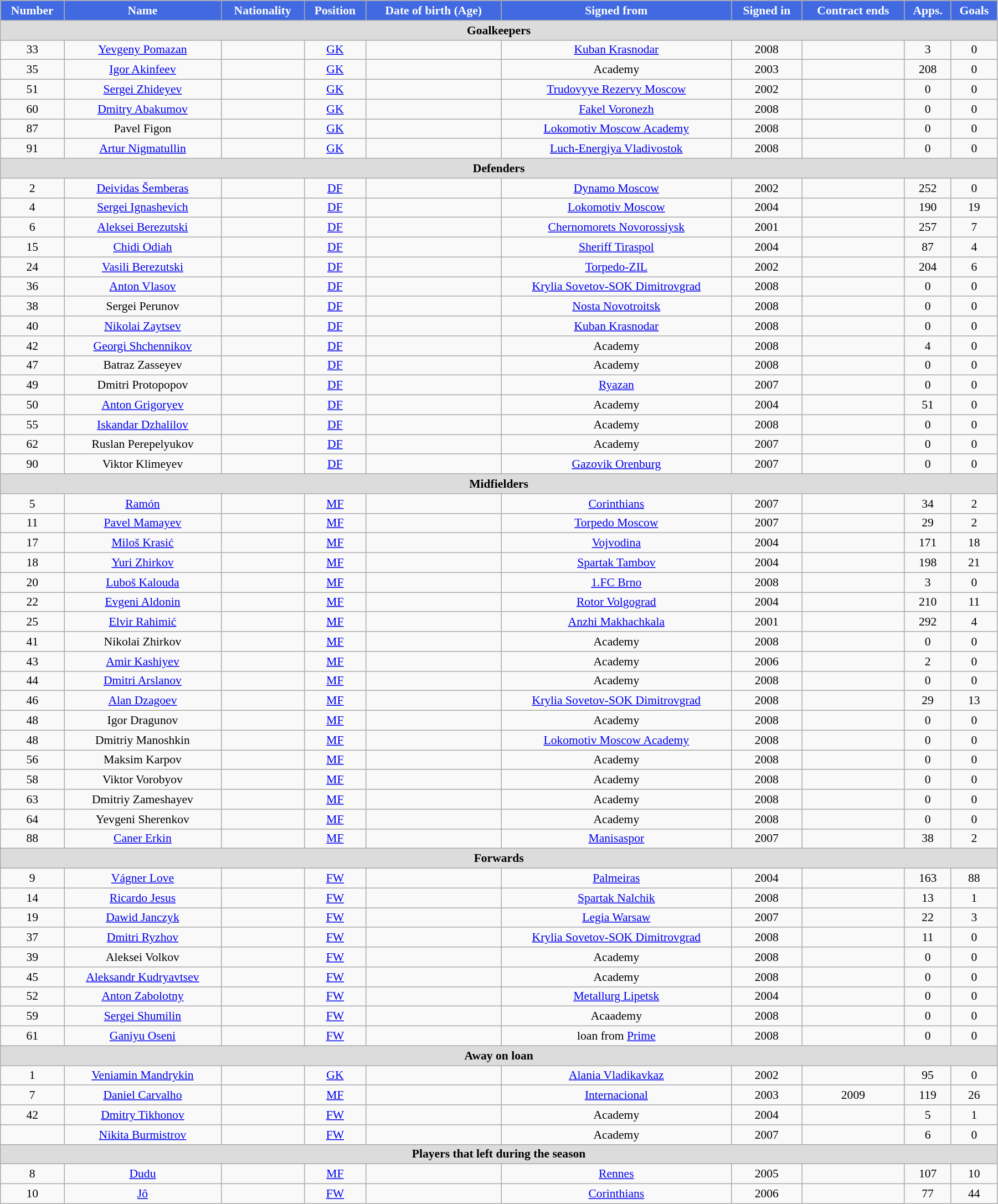<table class="wikitable"  style="text-align:center; font-size:90%; width:95%;">
<tr>
<th style="background:#4169E1; color:white; text-align:center;">Number</th>
<th style="background:#4169E1; color:white; text-align:center;">Name</th>
<th style="background:#4169E1; color:white; text-align:center;">Nationality</th>
<th style="background:#4169E1; color:white; text-align:center;">Position</th>
<th style="background:#4169E1; color:white; text-align:center;">Date of birth (Age)</th>
<th style="background:#4169E1; color:white; text-align:center;">Signed from</th>
<th style="background:#4169E1; color:white; text-align:center;">Signed in</th>
<th style="background:#4169E1; color:white; text-align:center;">Contract ends</th>
<th style="background:#4169E1; color:white; text-align:center;">Apps.</th>
<th style="background:#4169E1; color:white; text-align:center;">Goals</th>
</tr>
<tr>
<th colspan="11"  style="background:#dcdcdc; text-align:center;">Goalkeepers</th>
</tr>
<tr>
<td>33</td>
<td><a href='#'>Yevgeny Pomazan</a></td>
<td></td>
<td><a href='#'>GK</a></td>
<td></td>
<td><a href='#'>Kuban Krasnodar</a></td>
<td>2008</td>
<td></td>
<td>3</td>
<td>0</td>
</tr>
<tr>
<td>35</td>
<td><a href='#'>Igor Akinfeev</a></td>
<td></td>
<td><a href='#'>GK</a></td>
<td></td>
<td>Academy</td>
<td>2003</td>
<td></td>
<td>208</td>
<td>0</td>
</tr>
<tr>
<td>51</td>
<td><a href='#'>Sergei Zhideyev</a></td>
<td></td>
<td><a href='#'>GK</a></td>
<td></td>
<td><a href='#'>Trudovyye Rezervy Moscow</a></td>
<td>2002</td>
<td></td>
<td>0</td>
<td>0</td>
</tr>
<tr>
<td>60</td>
<td><a href='#'>Dmitry Abakumov</a></td>
<td></td>
<td><a href='#'>GK</a></td>
<td></td>
<td><a href='#'>Fakel Voronezh</a></td>
<td>2008</td>
<td></td>
<td>0</td>
<td>0</td>
</tr>
<tr>
<td>87</td>
<td>Pavel Figon</td>
<td></td>
<td><a href='#'>GK</a></td>
<td></td>
<td><a href='#'>Lokomotiv Moscow Academy</a></td>
<td>2008</td>
<td></td>
<td>0</td>
<td>0</td>
</tr>
<tr>
<td>91</td>
<td><a href='#'>Artur Nigmatullin</a></td>
<td></td>
<td><a href='#'>GK</a></td>
<td></td>
<td><a href='#'>Luch-Energiya Vladivostok</a></td>
<td>2008</td>
<td></td>
<td>0</td>
<td>0</td>
</tr>
<tr>
<th colspan="11"  style="background:#dcdcdc; text-align:center;">Defenders</th>
</tr>
<tr>
<td>2</td>
<td><a href='#'>Deividas Šemberas</a></td>
<td></td>
<td><a href='#'>DF</a></td>
<td></td>
<td><a href='#'>Dynamo Moscow</a></td>
<td>2002</td>
<td></td>
<td>252</td>
<td>0</td>
</tr>
<tr>
<td>4</td>
<td><a href='#'>Sergei Ignashevich</a></td>
<td></td>
<td><a href='#'>DF</a></td>
<td></td>
<td><a href='#'>Lokomotiv Moscow</a></td>
<td>2004</td>
<td></td>
<td>190</td>
<td>19</td>
</tr>
<tr>
<td>6</td>
<td><a href='#'>Aleksei Berezutski</a></td>
<td></td>
<td><a href='#'>DF</a></td>
<td></td>
<td><a href='#'>Chernomorets Novorossiysk</a></td>
<td>2001</td>
<td></td>
<td>257</td>
<td>7</td>
</tr>
<tr>
<td>15</td>
<td><a href='#'>Chidi Odiah</a></td>
<td></td>
<td><a href='#'>DF</a></td>
<td></td>
<td><a href='#'>Sheriff Tiraspol</a></td>
<td>2004</td>
<td></td>
<td>87</td>
<td>4</td>
</tr>
<tr>
<td>24</td>
<td><a href='#'>Vasili Berezutski</a></td>
<td></td>
<td><a href='#'>DF</a></td>
<td></td>
<td><a href='#'>Torpedo-ZIL</a></td>
<td>2002</td>
<td></td>
<td>204</td>
<td>6</td>
</tr>
<tr>
<td>36</td>
<td><a href='#'>Anton Vlasov</a></td>
<td></td>
<td><a href='#'>DF</a></td>
<td></td>
<td><a href='#'>Krylia Sovetov-SOK Dimitrovgrad</a></td>
<td>2008</td>
<td></td>
<td>0</td>
<td>0</td>
</tr>
<tr>
<td>38</td>
<td>Sergei Perunov</td>
<td></td>
<td><a href='#'>DF</a></td>
<td></td>
<td><a href='#'>Nosta Novotroitsk</a></td>
<td>2008</td>
<td></td>
<td>0</td>
<td>0</td>
</tr>
<tr>
<td>40</td>
<td><a href='#'>Nikolai Zaytsev</a></td>
<td></td>
<td><a href='#'>DF</a></td>
<td></td>
<td><a href='#'>Kuban Krasnodar</a></td>
<td>2008</td>
<td></td>
<td>0</td>
<td>0</td>
</tr>
<tr>
<td>42</td>
<td><a href='#'>Georgi Shchennikov</a></td>
<td></td>
<td><a href='#'>DF</a></td>
<td></td>
<td>Academy</td>
<td>2008</td>
<td></td>
<td>4</td>
<td>0</td>
</tr>
<tr>
<td>47</td>
<td>Batraz Zasseyev</td>
<td></td>
<td><a href='#'>DF</a></td>
<td></td>
<td>Academy</td>
<td>2008</td>
<td></td>
<td>0</td>
<td>0</td>
</tr>
<tr>
<td>49</td>
<td>Dmitri Protopopov</td>
<td></td>
<td><a href='#'>DF</a></td>
<td></td>
<td><a href='#'>Ryazan</a></td>
<td>2007</td>
<td></td>
<td>0</td>
<td>0</td>
</tr>
<tr>
<td>50</td>
<td><a href='#'>Anton Grigoryev</a></td>
<td></td>
<td><a href='#'>DF</a></td>
<td></td>
<td>Academy</td>
<td>2004</td>
<td></td>
<td>51</td>
<td>0</td>
</tr>
<tr>
<td>55</td>
<td><a href='#'>Iskandar Dzhalilov</a></td>
<td></td>
<td><a href='#'>DF</a></td>
<td></td>
<td>Academy</td>
<td>2008</td>
<td></td>
<td>0</td>
<td>0</td>
</tr>
<tr>
<td>62</td>
<td>Ruslan Perepelyukov</td>
<td></td>
<td><a href='#'>DF</a></td>
<td></td>
<td>Academy</td>
<td>2007</td>
<td></td>
<td>0</td>
<td>0</td>
</tr>
<tr>
<td>90</td>
<td>Viktor Klimeyev</td>
<td></td>
<td><a href='#'>DF</a></td>
<td></td>
<td><a href='#'>Gazovik Orenburg</a></td>
<td>2007</td>
<td></td>
<td>0</td>
<td>0</td>
</tr>
<tr>
<th colspan="11"  style="background:#dcdcdc; text-align:center;">Midfielders</th>
</tr>
<tr>
<td>5</td>
<td><a href='#'>Ramón</a></td>
<td></td>
<td><a href='#'>MF</a></td>
<td></td>
<td><a href='#'>Corinthians</a></td>
<td>2007</td>
<td></td>
<td>34</td>
<td>2</td>
</tr>
<tr>
<td>11</td>
<td><a href='#'>Pavel Mamayev</a></td>
<td></td>
<td><a href='#'>MF</a></td>
<td></td>
<td><a href='#'>Torpedo Moscow</a></td>
<td>2007</td>
<td></td>
<td>29</td>
<td>2</td>
</tr>
<tr>
<td>17</td>
<td><a href='#'>Miloš Krasić</a></td>
<td></td>
<td><a href='#'>MF</a></td>
<td></td>
<td><a href='#'>Vojvodina</a></td>
<td>2004</td>
<td></td>
<td>171</td>
<td>18</td>
</tr>
<tr>
<td>18</td>
<td><a href='#'>Yuri Zhirkov</a></td>
<td></td>
<td><a href='#'>MF</a></td>
<td></td>
<td><a href='#'>Spartak Tambov</a></td>
<td>2004</td>
<td></td>
<td>198</td>
<td>21</td>
</tr>
<tr>
<td>20</td>
<td><a href='#'>Luboš Kalouda</a></td>
<td></td>
<td><a href='#'>MF</a></td>
<td></td>
<td><a href='#'>1.FC Brno</a></td>
<td>2008</td>
<td></td>
<td>3</td>
<td>0</td>
</tr>
<tr>
<td>22</td>
<td><a href='#'>Evgeni Aldonin</a></td>
<td></td>
<td><a href='#'>MF</a></td>
<td></td>
<td><a href='#'>Rotor Volgograd</a></td>
<td>2004</td>
<td></td>
<td>210</td>
<td>11</td>
</tr>
<tr>
<td>25</td>
<td><a href='#'>Elvir Rahimić</a></td>
<td></td>
<td><a href='#'>MF</a></td>
<td></td>
<td><a href='#'>Anzhi Makhachkala</a></td>
<td>2001</td>
<td></td>
<td>292</td>
<td>4</td>
</tr>
<tr>
<td>41</td>
<td>Nikolai Zhirkov</td>
<td></td>
<td><a href='#'>MF</a></td>
<td></td>
<td>Academy</td>
<td>2008</td>
<td></td>
<td>0</td>
<td>0</td>
</tr>
<tr>
<td>43</td>
<td><a href='#'>Amir Kashiyev</a></td>
<td></td>
<td><a href='#'>MF</a></td>
<td></td>
<td>Academy</td>
<td>2006</td>
<td></td>
<td>2</td>
<td>0</td>
</tr>
<tr>
<td>44</td>
<td><a href='#'>Dmitri Arslanov</a></td>
<td></td>
<td><a href='#'>MF</a></td>
<td></td>
<td>Academy</td>
<td>2008</td>
<td></td>
<td>0</td>
<td>0</td>
</tr>
<tr>
<td>46</td>
<td><a href='#'>Alan Dzagoev</a></td>
<td></td>
<td><a href='#'>MF</a></td>
<td></td>
<td><a href='#'>Krylia Sovetov-SOK Dimitrovgrad</a></td>
<td>2008</td>
<td></td>
<td>29</td>
<td>13</td>
</tr>
<tr>
<td>48</td>
<td>Igor Dragunov</td>
<td></td>
<td><a href='#'>MF</a></td>
<td></td>
<td>Academy</td>
<td>2008</td>
<td></td>
<td>0</td>
<td>0</td>
</tr>
<tr>
<td>48</td>
<td>Dmitriy Manoshkin</td>
<td></td>
<td><a href='#'>MF</a></td>
<td></td>
<td><a href='#'>Lokomotiv Moscow Academy</a></td>
<td>2008</td>
<td></td>
<td>0</td>
<td>0</td>
</tr>
<tr>
<td>56</td>
<td>Maksim Karpov</td>
<td></td>
<td><a href='#'>MF</a></td>
<td></td>
<td>Academy</td>
<td>2008</td>
<td></td>
<td>0</td>
<td>0</td>
</tr>
<tr>
<td>58</td>
<td>Viktor Vorobyov</td>
<td></td>
<td><a href='#'>MF</a></td>
<td></td>
<td>Academy</td>
<td>2008</td>
<td></td>
<td>0</td>
<td>0</td>
</tr>
<tr>
<td>63</td>
<td>Dmitriy Zameshayev</td>
<td></td>
<td><a href='#'>MF</a></td>
<td></td>
<td>Academy</td>
<td>2008</td>
<td></td>
<td>0</td>
<td>0</td>
</tr>
<tr>
<td>64</td>
<td>Yevgeni Sherenkov</td>
<td></td>
<td><a href='#'>MF</a></td>
<td></td>
<td>Academy</td>
<td>2008</td>
<td></td>
<td>0</td>
<td>0</td>
</tr>
<tr>
<td>88</td>
<td><a href='#'>Caner Erkin</a></td>
<td></td>
<td><a href='#'>MF</a></td>
<td></td>
<td><a href='#'>Manisaspor</a></td>
<td>2007</td>
<td></td>
<td>38</td>
<td>2</td>
</tr>
<tr>
<th colspan="11"  style="background:#dcdcdc; text-align:center;">Forwards</th>
</tr>
<tr>
<td>9</td>
<td><a href='#'>Vágner Love</a></td>
<td></td>
<td><a href='#'>FW</a></td>
<td></td>
<td><a href='#'>Palmeiras</a></td>
<td>2004</td>
<td></td>
<td>163</td>
<td>88</td>
</tr>
<tr>
<td>14</td>
<td><a href='#'>Ricardo Jesus</a></td>
<td></td>
<td><a href='#'>FW</a></td>
<td></td>
<td><a href='#'>Spartak Nalchik</a></td>
<td>2008</td>
<td></td>
<td>13</td>
<td>1</td>
</tr>
<tr>
<td>19</td>
<td><a href='#'>Dawid Janczyk</a></td>
<td></td>
<td><a href='#'>FW</a></td>
<td></td>
<td><a href='#'>Legia Warsaw</a></td>
<td>2007</td>
<td></td>
<td>22</td>
<td>3</td>
</tr>
<tr>
<td>37</td>
<td><a href='#'>Dmitri Ryzhov</a></td>
<td></td>
<td><a href='#'>FW</a></td>
<td></td>
<td><a href='#'>Krylia Sovetov-SOK Dimitrovgrad</a></td>
<td>2008</td>
<td></td>
<td>11</td>
<td>0</td>
</tr>
<tr>
<td>39</td>
<td>Aleksei Volkov</td>
<td></td>
<td><a href='#'>FW</a></td>
<td></td>
<td>Academy</td>
<td>2008</td>
<td></td>
<td>0</td>
<td>0</td>
</tr>
<tr>
<td>45</td>
<td><a href='#'>Aleksandr Kudryavtsev</a></td>
<td></td>
<td><a href='#'>FW</a></td>
<td></td>
<td>Academy</td>
<td>2008</td>
<td></td>
<td>0</td>
<td>0</td>
</tr>
<tr>
<td>52</td>
<td><a href='#'>Anton Zabolotny</a></td>
<td></td>
<td><a href='#'>FW</a></td>
<td></td>
<td><a href='#'>Metallurg Lipetsk</a></td>
<td>2004</td>
<td></td>
<td>0</td>
<td>0</td>
</tr>
<tr>
<td>59</td>
<td><a href='#'>Sergei Shumilin</a></td>
<td></td>
<td><a href='#'>FW</a></td>
<td></td>
<td>Acaademy</td>
<td>2008</td>
<td></td>
<td>0</td>
<td>0</td>
</tr>
<tr>
<td>61</td>
<td><a href='#'>Ganiyu Oseni</a></td>
<td></td>
<td><a href='#'>FW</a></td>
<td></td>
<td>loan from <a href='#'>Prime</a></td>
<td>2008</td>
<td></td>
<td>0</td>
<td>0</td>
</tr>
<tr>
<th colspan="11"  style="background:#dcdcdc; text-align:center;">Away on loan</th>
</tr>
<tr>
<td>1</td>
<td><a href='#'>Veniamin Mandrykin</a></td>
<td></td>
<td><a href='#'>GK</a></td>
<td></td>
<td><a href='#'>Alania Vladikavkaz</a></td>
<td>2002</td>
<td></td>
<td>95</td>
<td>0</td>
</tr>
<tr>
<td>7</td>
<td><a href='#'>Daniel Carvalho</a></td>
<td></td>
<td><a href='#'>MF</a></td>
<td></td>
<td><a href='#'>Internacional</a></td>
<td>2003</td>
<td>2009</td>
<td>119</td>
<td>26</td>
</tr>
<tr>
<td>42</td>
<td><a href='#'>Dmitry Tikhonov</a></td>
<td></td>
<td><a href='#'>FW</a></td>
<td></td>
<td>Academy</td>
<td>2004</td>
<td></td>
<td>5</td>
<td>1</td>
</tr>
<tr>
<td></td>
<td><a href='#'>Nikita Burmistrov</a></td>
<td></td>
<td><a href='#'>FW</a></td>
<td></td>
<td>Academy</td>
<td>2007</td>
<td></td>
<td>6</td>
<td>0</td>
</tr>
<tr>
<th colspan="11"  style="background:#dcdcdc; text-align:center;">Players that left during the season</th>
</tr>
<tr>
<td>8</td>
<td><a href='#'>Dudu</a></td>
<td></td>
<td><a href='#'>MF</a></td>
<td></td>
<td><a href='#'>Rennes</a></td>
<td>2005</td>
<td></td>
<td>107</td>
<td>10</td>
</tr>
<tr>
<td>10</td>
<td><a href='#'>Jô</a></td>
<td></td>
<td><a href='#'>FW</a></td>
<td></td>
<td><a href='#'>Corinthians</a></td>
<td>2006</td>
<td></td>
<td>77</td>
<td>44</td>
</tr>
</table>
